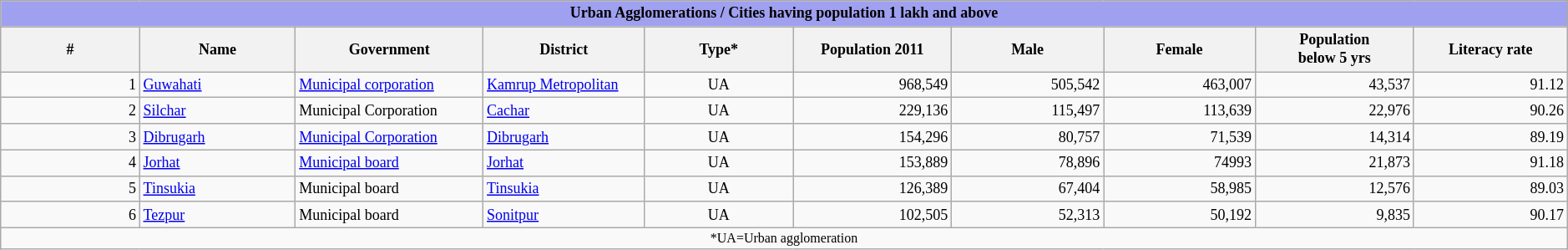<table class="wikitable sortable" style="text-align: center; font-size:75%;">
<tr>
<th colspan="10" style="background:#A0A0F0;">Urban Agglomerations / Cities having population 1 lakh and above</th>
</tr>
<tr>
<th style="width: 150px;">#</th>
<th style="width: 150px;">Name</th>
<th style="width: 180px;">Government</th>
<th style="width: 150px;">District</th>
<th style="width: 150px;">Type*</th>
<th style="width: 150px;">Population 2011</th>
<th style="width: 150px;">Male</th>
<th style="width: 150px;">Female</th>
<th style="width: 150px;">Population<br> below 5 yrs</th>
<th style="width: 150px;">Literacy rate</th>
</tr>
<tr>
<td align="right">1</td>
<td align=left><a href='#'>Guwahati</a></td>
<td align=left><a href='#'>Municipal corporation</a></td>
<td align=left><a href='#'>Kamrup Metropolitan</a></td>
<td>UA</td>
<td align="right">968,549</td>
<td align="right">505,542</td>
<td align="right">463,007</td>
<td align="right">43,537</td>
<td align="right">91.12</td>
</tr>
<tr>
<td align="right">2</td>
<td align=left><a href='#'>Silchar</a></td>
<td align=left>Municipal Corporation</td>
<td align=left><a href='#'>Cachar</a></td>
<td>UA</td>
<td align="right">229,136</td>
<td align="right">115,497</td>
<td align="right">113,639</td>
<td align="right">22,976</td>
<td align="right">90.26</td>
</tr>
<tr>
<td align="right">3</td>
<td align=left><a href='#'>Dibrugarh</a></td>
<td align=left><a href='#'>Municipal Corporation</a></td>
<td align=left><a href='#'>Dibrugarh</a></td>
<td>UA</td>
<td align="right">154,296</td>
<td align="right">80,757</td>
<td align="right">71,539</td>
<td align="right">14,314</td>
<td align="right">89.19</td>
</tr>
<tr>
<td align="right">4</td>
<td align=left><a href='#'>Jorhat</a></td>
<td align=left><a href='#'>Municipal board</a></td>
<td align=left><a href='#'>Jorhat</a></td>
<td>UA</td>
<td align="right">153,889</td>
<td align="right">78,896</td>
<td align="right">74993</td>
<td align="right">21,873</td>
<td align="right">91.18</td>
</tr>
<tr>
<td align="right">5</td>
<td align=left><a href='#'>Tinsukia</a></td>
<td align=left>Municipal board</td>
<td align=left><a href='#'>Tinsukia</a></td>
<td>UA</td>
<td align="right">126,389</td>
<td align="right">67,404</td>
<td align="right">58,985</td>
<td align="right">12,576</td>
<td align="right">89.03</td>
</tr>
<tr>
<td align="right">6</td>
<td align=left><a href='#'>Tezpur</a></td>
<td align=left>Municipal board</td>
<td align=left><a href='#'>Sonitpur</a></td>
<td>UA</td>
<td align="right">102,505</td>
<td align="right">52,313</td>
<td align="right">50,192</td>
<td align="right">9,835</td>
<td align="right">90.17</td>
</tr>
<tr>
<td align="center" colspan="30" style="font-size: 8pt">*UA=Urban agglomeration</td>
</tr>
</table>
